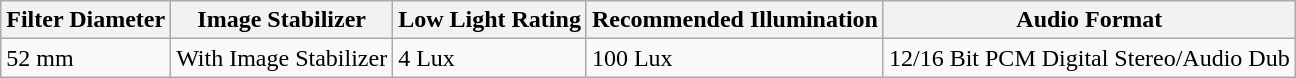<table class="wikitable">
<tr>
<th>Filter Diameter</th>
<th>Image Stabilizer</th>
<th>Low Light Rating</th>
<th>Recommended Illumination</th>
<th>Audio Format</th>
</tr>
<tr>
<td>52 mm</td>
<td>With Image Stabilizer</td>
<td>4 Lux</td>
<td>100 Lux</td>
<td>12/16 Bit PCM Digital Stereo/Audio Dub</td>
</tr>
</table>
